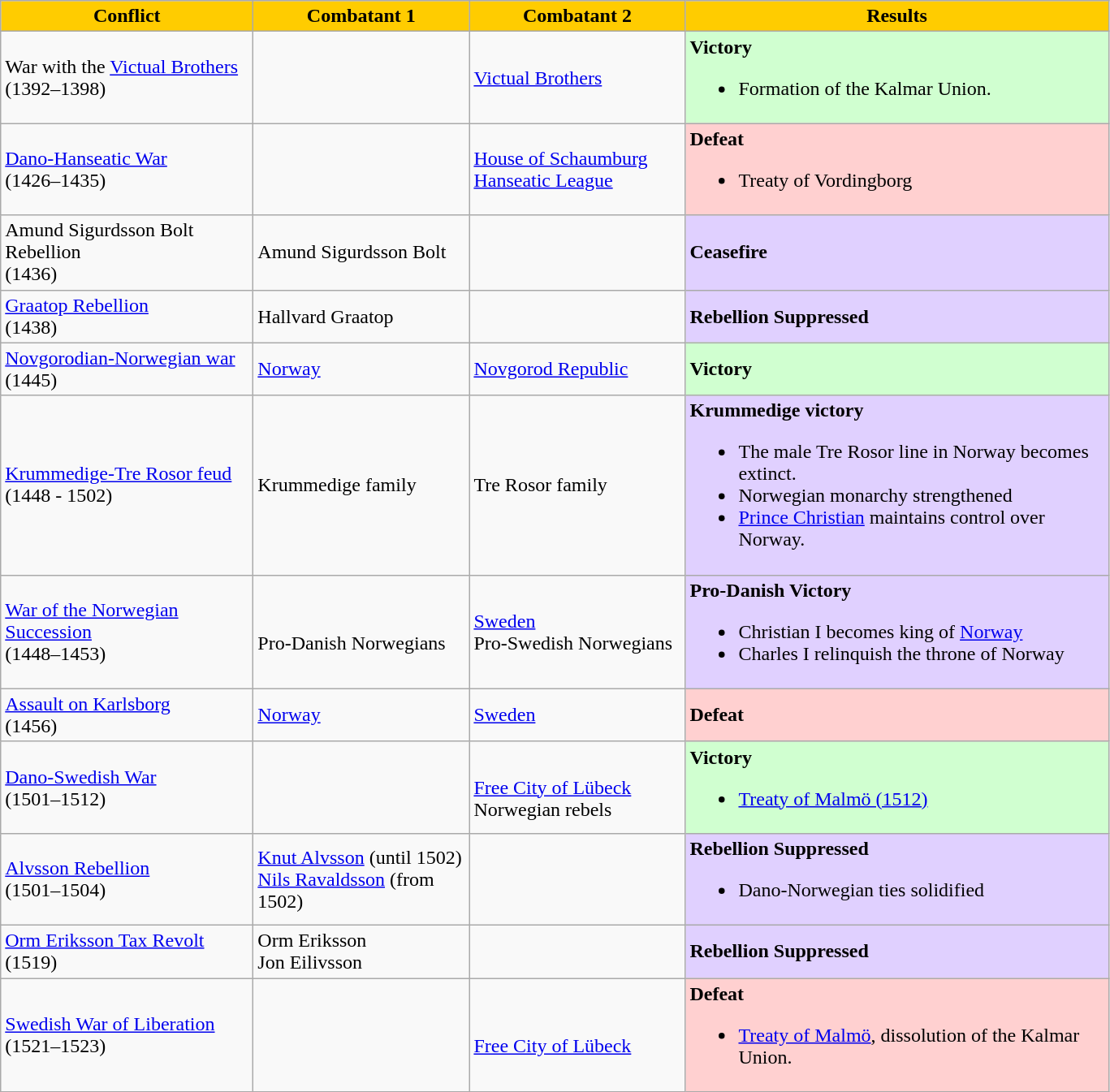<table class="wikitable">
<tr>
<th style="background:#FFCC00" rowspan="1" width=200px><span>Conflict</span></th>
<th style="background:#FFCC00" rowspan="1" width=170px><span>Combatant 1</span></th>
<th style="background:#FFCC00" rowspan="1" width=170px><span>Combatant 2</span></th>
<th style="background:#FFCC00" rowspan="1" width=340px><span>Results</span></th>
</tr>
<tr>
<td>War with the <a href='#'>Victual Brothers</a> <br>(1392–1398)</td>
<td></td>
<td><a href='#'>Victual Brothers</a></td>
<td style="background:#D0FFD0"><strong>Victory</strong><br><ul><li>Formation of the Kalmar Union.</li></ul></td>
</tr>
<tr>
<td><a href='#'>Dano-Hanseatic War</a> <br>(1426–1435)</td>
<td></td>
<td> <a href='#'>House of Schaumburg</a><br> <a href='#'>Hanseatic League</a></td>
<td style="background:#FFD0D0"><strong>Defeat</strong><br><ul><li>Treaty of Vordingborg</li></ul></td>
</tr>
<tr>
<td>Amund Sigurdsson Bolt Rebellion <br>(1436)</td>
<td>Amund Sigurdsson Bolt</td>
<td></td>
<td style="background:#E0D0FF"><strong>Ceasefire</strong></td>
</tr>
<tr>
<td><a href='#'>Graatop Rebellion</a> <br>(1438)</td>
<td>Hallvard Graatop</td>
<td></td>
<td style="background:#E0D0FF"><strong>Rebellion Suppressed</strong></td>
</tr>
<tr>
<td><a href='#'>Novgorodian-Norwegian war</a> <br>(1445)</td>
<td> <a href='#'>Norway</a></td>
<td> <a href='#'>Novgorod Republic</a></td>
<td style="background:#D0FFD0"><strong>Victory</strong></td>
</tr>
<tr>
<td><a href='#'>Krummedige-Tre Rosor feud</a> <br>(1448 - 1502)</td>
<td> Krummedige family<br></td>
<td> Tre Rosor family<br></td>
<td style="background:#E0D0FF"><strong>Krummedige victory</strong><br><ul><li>The male Tre Rosor line in Norway becomes extinct.</li><li>Norwegian monarchy strengthened</li><li><a href='#'>Prince Christian</a> maintains control over Norway.</li></ul></td>
</tr>
<tr>
<td><a href='#'>War of the Norwegian Succession</a> <br>(1448–1453)</td>
<td><br>Pro-Danish Norwegians</td>
<td> <a href='#'>Sweden</a><br>Pro-Swedish Norwegians</td>
<td style="background:#E0D0FF"><strong>Pro-Danish Victory</strong><br><ul><li>Christian I becomes king of <a href='#'>Norway</a></li><li>Charles I relinquish the throne of Norway</li></ul></td>
</tr>
<tr>
<td><a href='#'>Assault on Karlsborg</a> <br>(1456)</td>
<td> <a href='#'>Norway</a></td>
<td> <a href='#'>Sweden</a></td>
<td style="background:#FFD0D0"><strong>Defeat</strong></td>
</tr>
<tr>
<td><a href='#'>Dano-Swedish War</a> <br>(1501–1512)</td>
<td></td>
<td><br> <a href='#'>Free City of Lübeck</a><br> Norwegian rebels</td>
<td style="background:#D0FFD0"><strong>Victory</strong><br><ul><li><a href='#'>Treaty of Malmö (1512)</a></li></ul></td>
</tr>
<tr>
<td><a href='#'>Alvsson Rebellion</a> <br>(1501–1504)</td>
<td><a href='#'>Knut Alvsson</a> (until 1502)<br><a href='#'>Nils Ravaldsson</a> (from 1502)<br></td>
<td></td>
<td style="background:#E0D0FF"><strong>Rebellion Suppressed</strong><br><ul><li>Dano-Norwegian ties solidified</li></ul></td>
</tr>
<tr>
<td><a href='#'>Orm Eriksson Tax Revolt</a> <br>(1519)</td>
<td>Orm Eriksson<br>Jon Eilivsson</td>
<td></td>
<td style="background:#E0D0FF"><strong>Rebellion Suppressed</strong></td>
</tr>
<tr>
<td><a href='#'>Swedish War of Liberation</a> <br>(1521–1523)</td>
<td></td>
<td><br> <a href='#'>Free City of Lübeck</a></td>
<td style="background:#FFD0D0"><strong>Defeat</strong><br><ul><li><a href='#'>Treaty of Malmö</a>, dissolution of the Kalmar Union.</li></ul></td>
</tr>
</table>
